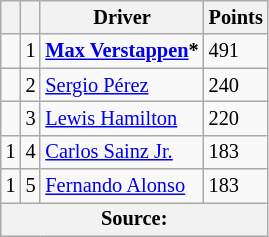<table class="wikitable" style="font-size: 85%;">
<tr>
<th scope="col"></th>
<th scope="col"></th>
<th scope="col">Driver</th>
<th scope="col">Points</th>
</tr>
<tr>
<td align="left"></td>
<td align="center">1</td>
<td> <strong><a href='#'>Max Verstappen</a>*</strong></td>
<td align="left">491</td>
</tr>
<tr>
<td align="left"></td>
<td align="center">2</td>
<td> <a href='#'>Sergio Pérez</a></td>
<td align="left">240</td>
</tr>
<tr>
<td align="left"></td>
<td align="center">3</td>
<td> <a href='#'>Lewis Hamilton</a></td>
<td align="left">220</td>
</tr>
<tr>
<td align="left"> 1</td>
<td align="center">4</td>
<td> <a href='#'>Carlos Sainz Jr.</a></td>
<td align="left">183</td>
</tr>
<tr>
<td align="left"> 1</td>
<td align="center">5</td>
<td> <a href='#'>Fernando Alonso</a></td>
<td align="left">183</td>
</tr>
<tr>
<th colspan=4>Source:</th>
</tr>
</table>
